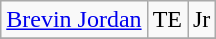<table class="wikitable">
<tr>
<td><a href='#'>Brevin Jordan</a></td>
<td>TE</td>
<td>Jr</td>
</tr>
<tr>
</tr>
</table>
